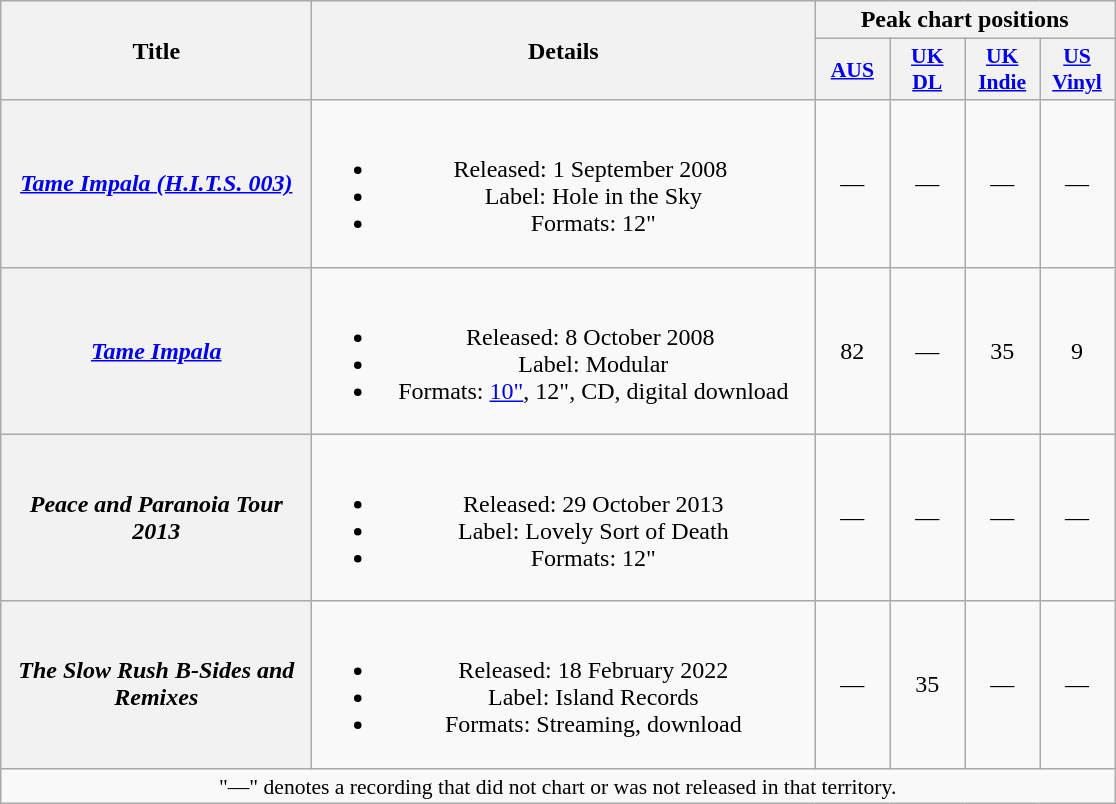<table class="wikitable plainrowheaders" style="text-align:center;" border="1">
<tr>
<th scope="col" rowspan="2" style="width:12.5em;">Title</th>
<th scope="col" rowspan="2" style="width:20.5em;">Details</th>
<th scope="col" colspan="4">Peak chart positions</th>
</tr>
<tr>
<th scope="col" style="width:3em;font-size:90%;"><a href='#'>AUS</a><br></th>
<th scope="col" style="width:3em;font-size:90%;"><a href='#'>UK<br>DL</a><br></th>
<th scope="col" style="width:3em;font-size:90%;"><a href='#'>UK<br>Indie</a><br></th>
<th scope="col" style="width:3em;font-size:90%;"><a href='#'>US<br>Vinyl</a><br></th>
</tr>
<tr>
<th scope="row"><em><a href='#'>Tame Impala (H.I.T.S. 003)</a></em></th>
<td><br><ul><li>Released: 1 September 2008 </li><li>Label: Hole in the Sky </li><li>Formats: 12"</li></ul></td>
<td>—</td>
<td>—</td>
<td>—</td>
<td>—</td>
</tr>
<tr>
<th scope="row"><em><a href='#'>Tame Impala</a></em></th>
<td><br><ul><li>Released: 8 October 2008 </li><li>Label: Modular </li><li>Formats: <a href='#'>10"</a>, 12", CD, digital download</li></ul></td>
<td>82</td>
<td>—</td>
<td>35</td>
<td>9</td>
</tr>
<tr>
<th scope="row"><em>Peace and Paranoia Tour 2013</em><br></th>
<td><br><ul><li>Released: 29 October 2013 </li><li>Label: Lovely Sort of Death </li><li>Formats: 12"</li></ul></td>
<td>—</td>
<td>—</td>
<td>—</td>
<td>—</td>
</tr>
<tr>
<th scope="row"><em>The Slow Rush B-Sides and Remixes</em></th>
<td><br><ul><li>Released: 18 February 2022</li><li>Label: Island Records</li><li>Formats: Streaming, download</li></ul></td>
<td>—</td>
<td>35</td>
<td>—</td>
<td>—</td>
</tr>
<tr>
<td colspan="6" style="font-size:90%">"—" denotes a recording that did not chart or was not released in that territory.</td>
</tr>
</table>
